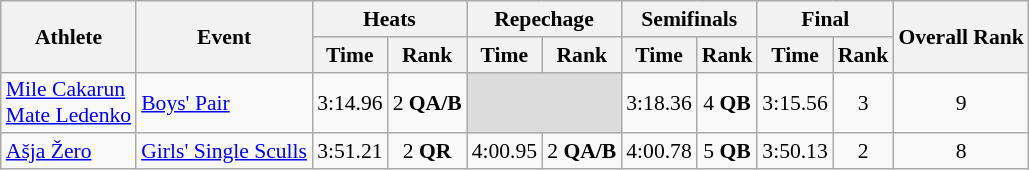<table class="wikitable" style="font-size:90%">
<tr>
<th rowspan="2">Athlete</th>
<th rowspan="2">Event</th>
<th colspan="2">Heats</th>
<th colspan="2">Repechage</th>
<th colspan="2">Semifinals</th>
<th colspan="2">Final</th>
<th rowspan="2">Overall Rank</th>
</tr>
<tr>
<th>Time</th>
<th>Rank</th>
<th>Time</th>
<th>Rank</th>
<th>Time</th>
<th>Rank</th>
<th>Time</th>
<th>Rank</th>
</tr>
<tr>
<td><a href='#'>Mile Cakarun</a><br><a href='#'>Mate Ledenko</a></td>
<td><a href='#'>Boys' Pair</a></td>
<td align=center>3:14.96</td>
<td align=center>2 <strong>QA/B</strong></td>
<td colspan=2 bgcolor=#DCDCDC></td>
<td align=center>3:18.36</td>
<td align=center>4 <strong>QB</strong></td>
<td align=center>3:15.56</td>
<td align=center>3</td>
<td align=center>9</td>
</tr>
<tr>
<td><a href='#'>Ašja Žero</a></td>
<td><a href='#'>Girls' Single Sculls</a></td>
<td align=center>3:51.21</td>
<td align=center>2 <strong>QR</strong></td>
<td align=center>4:00.95</td>
<td align=center>2 <strong>QA/B</strong></td>
<td align=center>4:00.78</td>
<td align=center>5 <strong>QB</strong></td>
<td align=center>3:50.13</td>
<td align=center>2</td>
<td align=center>8</td>
</tr>
</table>
